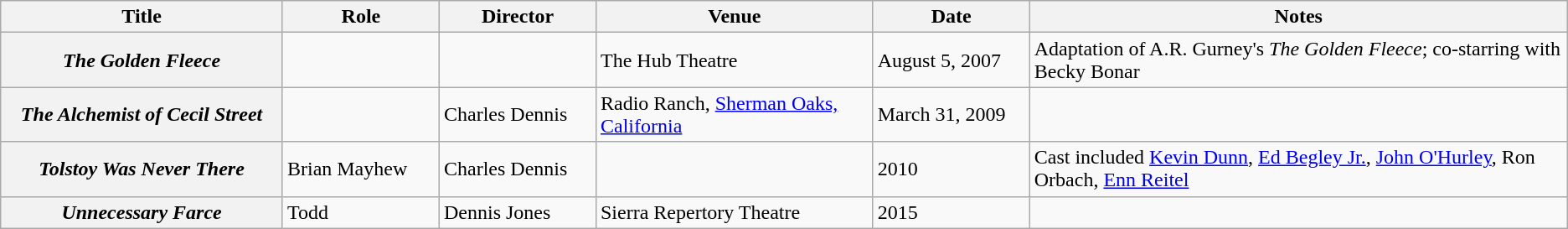<table class="wikitable plainrowheaders sortable" style=max-width:88em>
<tr>
<th width= 18%; scope="col">Title</th>
<th width= 10%; scope="col">Role</th>
<th width= 10%; scope="col">Director</th>
<th scope="col">Venue</th>
<th width= 10%; scope="col">Date</th>
<th scope="col" class="unsortable">Notes</th>
</tr>
<tr>
<th scope="row"><em>The Golden Fleece</em></th>
<td></td>
<td></td>
<td>The Hub Theatre</td>
<td>August 5, 2007</td>
<td>Adaptation of A.R. Gurney's <em>The Golden Fleece</em>; co-starring with Becky Bonar</td>
</tr>
<tr>
<th scope="row"><em>The Alchemist of Cecil Street</em></th>
<td></td>
<td>Charles Dennis</td>
<td>Radio Ranch, <a href='#'>Sherman Oaks, California</a></td>
<td>March 31, 2009</td>
<td></td>
</tr>
<tr>
<th scope="row"><em>Tolstoy Was Never There</em></th>
<td>Brian Mayhew</td>
<td>Charles Dennis</td>
<td></td>
<td>2010</td>
<td>Cast included <a href='#'>Kevin Dunn</a>, <a href='#'>Ed Begley Jr.</a>, <a href='#'>John O'Hurley</a>, Ron Orbach, <a href='#'>Enn Reitel</a></td>
</tr>
<tr>
<th scope="row"><em>Unnecessary Farce</em></th>
<td>Todd</td>
<td>Dennis Jones</td>
<td>Sierra Repertory Theatre</td>
<td>2015</td>
<td></td>
</tr>
</table>
